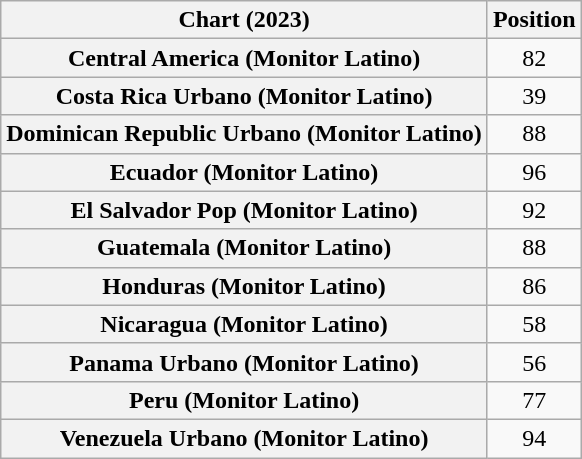<table class="wikitable sortable plainrowheaders" style="text-align:center">
<tr>
<th scope="col">Chart (2023)</th>
<th scope="col">Position</th>
</tr>
<tr>
<th scope="row">Central America (Monitor Latino)</th>
<td>82</td>
</tr>
<tr>
<th scope="row">Costa Rica Urbano (Monitor Latino)</th>
<td>39</td>
</tr>
<tr>
<th scope="row">Dominican Republic Urbano (Monitor Latino)</th>
<td>88</td>
</tr>
<tr>
<th scope="row">Ecuador (Monitor Latino)</th>
<td>96</td>
</tr>
<tr>
<th scope="row">El Salvador Pop (Monitor Latino)</th>
<td>92</td>
</tr>
<tr>
<th scope="row">Guatemala (Monitor Latino)</th>
<td>88</td>
</tr>
<tr>
<th scope="row">Honduras (Monitor Latino)</th>
<td>86</td>
</tr>
<tr>
<th scope="row">Nicaragua (Monitor Latino)</th>
<td>58</td>
</tr>
<tr>
<th scope="row">Panama Urbano (Monitor Latino)</th>
<td>56</td>
</tr>
<tr>
<th scope="row">Peru (Monitor Latino)</th>
<td>77</td>
</tr>
<tr>
<th scope="row">Venezuela Urbano (Monitor Latino)</th>
<td>94</td>
</tr>
</table>
